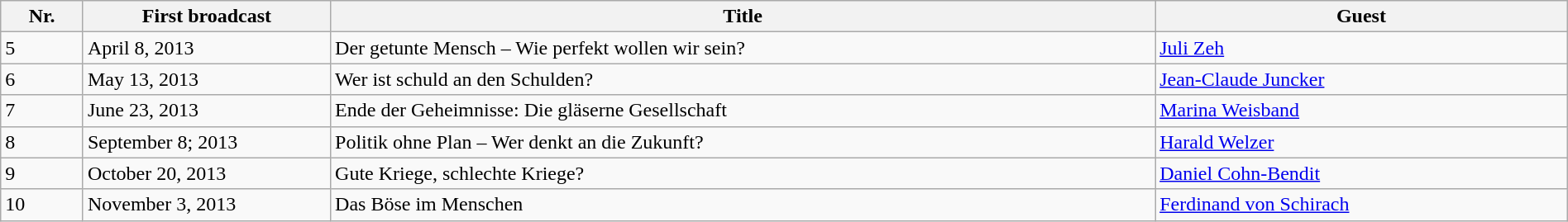<table class="wikitable" width="100%">
<tr>
<th width="5%">Nr.</th>
<th width="15%">First broadcast</th>
<th width="50%">Title</th>
<th width="25%">Guest</th>
</tr>
<tr>
<td>5</td>
<td>April 8, 2013</td>
<td>Der getunte Mensch – Wie perfekt wollen wir sein?</td>
<td><a href='#'>Juli Zeh</a></td>
</tr>
<tr>
<td>6</td>
<td>May 13, 2013</td>
<td>Wer ist schuld an den Schulden?</td>
<td><a href='#'>Jean-Claude Juncker</a></td>
</tr>
<tr>
<td>7</td>
<td>June 23, 2013</td>
<td>Ende der Geheimnisse: Die gläserne Gesellschaft</td>
<td><a href='#'>Marina Weisband</a></td>
</tr>
<tr>
<td>8</td>
<td>September 8; 2013</td>
<td>Politik ohne Plan – Wer denkt an die Zukunft?</td>
<td><a href='#'>Harald Welzer</a></td>
</tr>
<tr>
<td>9</td>
<td>October 20, 2013</td>
<td>Gute Kriege, schlechte Kriege?</td>
<td><a href='#'>Daniel Cohn-Bendit</a></td>
</tr>
<tr>
<td>10</td>
<td>November 3, 2013</td>
<td>Das Böse im Menschen</td>
<td><a href='#'>Ferdinand von Schirach</a></td>
</tr>
</table>
